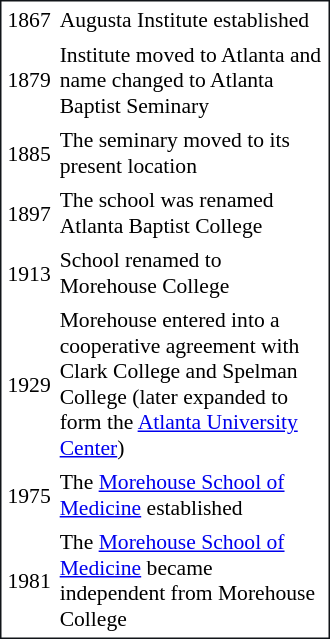<table class="floatright" cellpadding="2" cellspacing="2" style="font-size: 90%; border:1px solid var(--background-color-inverted, #101418)">
<tr>
<td>1867</td>
<td style="width:175px;">Augusta Institute established</td>
</tr>
<tr>
<td>1879</td>
<td style="width:175px;">Institute moved to Atlanta and name changed to Atlanta Baptist Seminary</td>
</tr>
<tr>
<td>1885</td>
<td style="width:175px;">The seminary moved to its present location</td>
</tr>
<tr>
<td>1897</td>
<td style="width:175px;">The school was renamed Atlanta Baptist College</td>
</tr>
<tr>
<td>1913</td>
<td style="width:175px;">School renamed to Morehouse College</td>
</tr>
<tr>
<td>1929</td>
<td style="width:175px;">Morehouse entered into a cooperative agreement with Clark College and Spelman College (later expanded to form the <a href='#'>Atlanta University Center</a>)</td>
</tr>
<tr>
<td>1975</td>
<td style="width:175px;">The <a href='#'>Morehouse School of Medicine</a> established</td>
</tr>
<tr>
<td>1981</td>
<td style="width:175px;">The <a href='#'>Morehouse School of Medicine</a> became independent from Morehouse College</td>
</tr>
</table>
